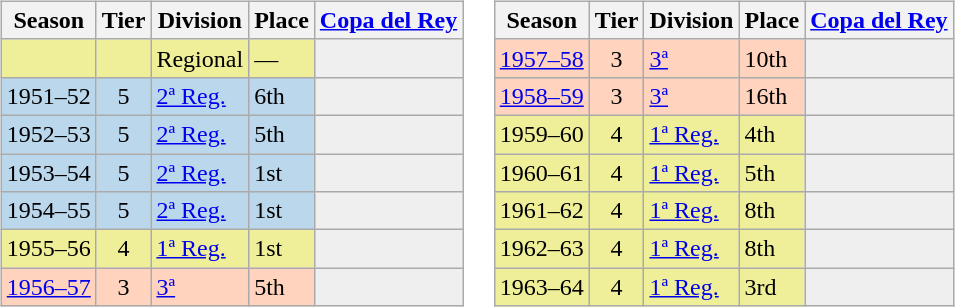<table>
<tr>
<td valign="top" width=0%><br><table class="wikitable">
<tr style="background:#f0f6fa;">
<th>Season</th>
<th>Tier</th>
<th>Division</th>
<th>Place</th>
<th><a href='#'>Copa del Rey</a></th>
</tr>
<tr>
<td style="background:#EFEF99;"></td>
<td style="background:#EFEF99;" align="center"></td>
<td style="background:#EFEF99;">Regional</td>
<td style="background:#EFEF99;">—</td>
<th style="background:#efefef;"></th>
</tr>
<tr>
<td style="background:#BBD7EC;">1951–52</td>
<td style="background:#BBD7EC;" align="center">5</td>
<td style="background:#BBD7EC;"><a href='#'>2ª Reg.</a></td>
<td style="background:#BBD7EC;">6th</td>
<th style="background:#efefef;"></th>
</tr>
<tr>
<td style="background:#BBD7EC;">1952–53</td>
<td style="background:#BBD7EC;" align="center">5</td>
<td style="background:#BBD7EC;"><a href='#'>2ª Reg.</a></td>
<td style="background:#BBD7EC;">5th</td>
<th style="background:#efefef;"></th>
</tr>
<tr>
<td style="background:#BBD7EC;">1953–54</td>
<td style="background:#BBD7EC;" align="center">5</td>
<td style="background:#BBD7EC;"><a href='#'>2ª Reg.</a></td>
<td style="background:#BBD7EC;">1st</td>
<th style="background:#efefef;"></th>
</tr>
<tr>
<td style="background:#BBD7EC;">1954–55</td>
<td style="background:#BBD7EC;" align="center">5</td>
<td style="background:#BBD7EC;"><a href='#'>2ª Reg.</a></td>
<td style="background:#BBD7EC;">1st</td>
<th style="background:#efefef;"></th>
</tr>
<tr>
<td style="background:#EFEF99;">1955–56</td>
<td style="background:#EFEF99;" align="center">4</td>
<td style="background:#EFEF99;"><a href='#'>1ª Reg.</a></td>
<td style="background:#EFEF99;">1st</td>
<th style="background:#efefef;"></th>
</tr>
<tr>
<td style="background:#FFD3BD;"><a href='#'>1956–57</a></td>
<td style="background:#FFD3BD;" align="center">3</td>
<td style="background:#FFD3BD;"><a href='#'>3ª</a></td>
<td style="background:#FFD3BD;">5th</td>
<td style="background:#efefef;"></td>
</tr>
</table>
</td>
<td valign="top" width=0%><br><table class="wikitable">
<tr style="background:#f0f6fa;">
<th>Season</th>
<th>Tier</th>
<th>Division</th>
<th>Place</th>
<th><a href='#'>Copa del Rey</a></th>
</tr>
<tr>
<td style="background:#FFD3BD;"><a href='#'>1957–58</a></td>
<td style="background:#FFD3BD;" align="center">3</td>
<td style="background:#FFD3BD;"><a href='#'>3ª</a></td>
<td style="background:#FFD3BD;">10th</td>
<td style="background:#efefef;"></td>
</tr>
<tr>
<td style="background:#FFD3BD;"><a href='#'>1958–59</a></td>
<td style="background:#FFD3BD;" align="center">3</td>
<td style="background:#FFD3BD;"><a href='#'>3ª</a></td>
<td style="background:#FFD3BD;">16th</td>
<th style="background:#efefef;"></th>
</tr>
<tr>
<td style="background:#EFEF99;">1959–60</td>
<td style="background:#EFEF99;" align="center">4</td>
<td style="background:#EFEF99;"><a href='#'>1ª Reg.</a></td>
<td style="background:#EFEF99;">4th</td>
<th style="background:#efefef;"></th>
</tr>
<tr>
<td style="background:#EFEF99;">1960–61</td>
<td style="background:#EFEF99;" align="center">4</td>
<td style="background:#EFEF99;"><a href='#'>1ª Reg.</a></td>
<td style="background:#EFEF99;">5th</td>
<th style="background:#efefef;"></th>
</tr>
<tr>
<td style="background:#EFEF99;">1961–62</td>
<td style="background:#EFEF99;" align="center">4</td>
<td style="background:#EFEF99;"><a href='#'>1ª Reg.</a></td>
<td style="background:#EFEF99;">8th</td>
<th style="background:#efefef;"></th>
</tr>
<tr>
<td style="background:#EFEF99;">1962–63</td>
<td style="background:#EFEF99;" align="center">4</td>
<td style="background:#EFEF99;"><a href='#'>1ª Reg.</a></td>
<td style="background:#EFEF99;">8th</td>
<th style="background:#efefef;"></th>
</tr>
<tr>
<td style="background:#EFEF99;">1963–64</td>
<td style="background:#EFEF99;" align="center">4</td>
<td style="background:#EFEF99;"><a href='#'>1ª Reg.</a></td>
<td style="background:#EFEF99;">3rd</td>
<th style="background:#efefef;"></th>
</tr>
</table>
</td>
</tr>
</table>
